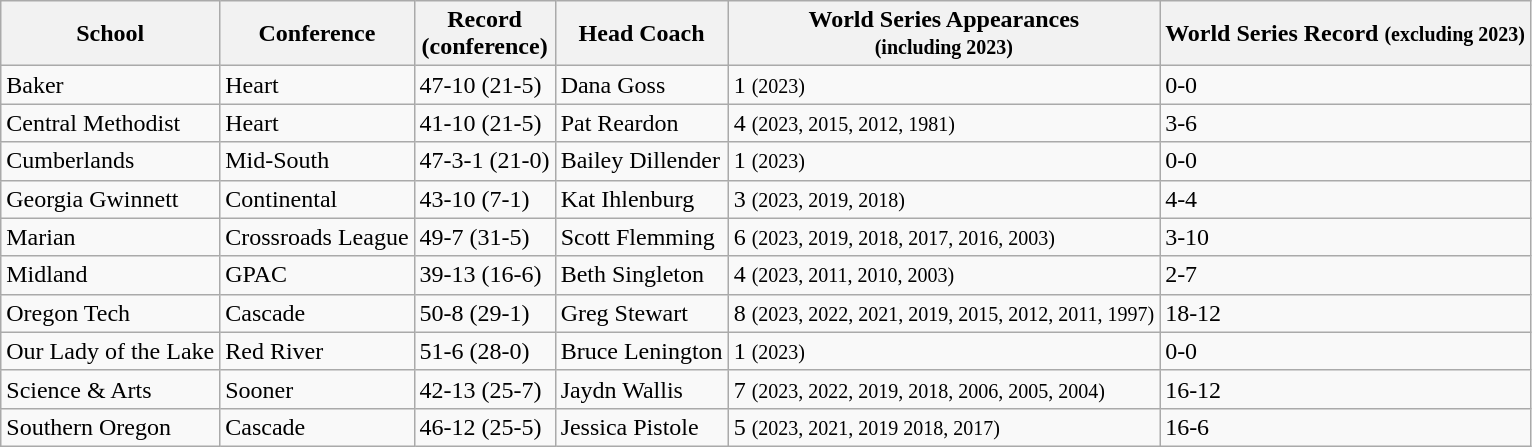<table class="wikitable sortable">
<tr>
<th>School</th>
<th>Conference</th>
<th>Record<br>(conference)</th>
<th>Head Coach</th>
<th>World Series Appearances<br><small>(including 2023)</small></th>
<th>World Series Record <small>(excluding 2023)</small></th>
</tr>
<tr>
<td>Baker</td>
<td>Heart</td>
<td>47-10 (21-5)</td>
<td>Dana Goss</td>
<td>1 <small>(2023)</small></td>
<td>0-0</td>
</tr>
<tr>
<td>Central Methodist</td>
<td>Heart</td>
<td>41-10 (21-5)</td>
<td>Pat Reardon</td>
<td>4 <small>(2023, 2015, 2012, 1981)</small></td>
<td>3-6</td>
</tr>
<tr>
<td>Cumberlands</td>
<td>Mid-South</td>
<td>47-3-1 (21-0)</td>
<td>Bailey Dillender</td>
<td>1 <small>(2023)</small></td>
<td>0-0</td>
</tr>
<tr>
<td>Georgia Gwinnett</td>
<td>Continental</td>
<td>43-10 (7-1)</td>
<td>Kat Ihlenburg</td>
<td>3 <small>(2023, 2019, 2018)</small></td>
<td>4-4</td>
</tr>
<tr>
<td>Marian</td>
<td>Crossroads League</td>
<td>49-7 (31-5)</td>
<td>Scott Flemming</td>
<td>6 <small>(2023, 2019, 2018, 2017, 2016, 2003)</small></td>
<td>3-10</td>
</tr>
<tr>
<td>Midland</td>
<td>GPAC</td>
<td>39-13 (16-6)</td>
<td>Beth Singleton</td>
<td>4 <small>(2023, 2011, 2010, 2003)</small></td>
<td>2-7</td>
</tr>
<tr>
<td>Oregon Tech</td>
<td>Cascade</td>
<td>50-8 (29-1)</td>
<td>Greg Stewart</td>
<td>8 <small>(2023, 2022, 2021, 2019, 2015, 2012, 2011, 1997)</small></td>
<td>18-12</td>
</tr>
<tr>
<td>Our Lady of the Lake</td>
<td>Red River</td>
<td>51-6 (28-0)</td>
<td>Bruce Lenington</td>
<td>1 <small>(2023)</small></td>
<td>0-0</td>
</tr>
<tr>
<td>Science & Arts</td>
<td>Sooner</td>
<td>42-13 (25-7)</td>
<td>Jaydn Wallis</td>
<td>7 <small>(2023, 2022, 2019, 2018, 2006, 2005, 2004)</small></td>
<td>16-12</td>
</tr>
<tr>
<td>Southern Oregon</td>
<td>Cascade</td>
<td>46-12 (25-5)</td>
<td>Jessica Pistole</td>
<td>5 <small>(2023, 2021, 2019 2018, 2017)</small></td>
<td>16-6</td>
</tr>
</table>
